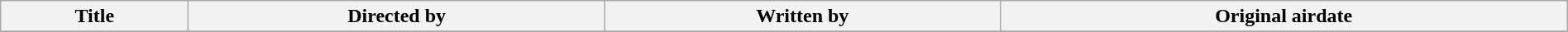<table class="wikitable"  width="100%" style="clear:both">
<tr>
<th>Title</th>
<th>Directed by</th>
<th>Written by</th>
<th>Original airdate</th>
</tr>
<tr>
</tr>
</table>
